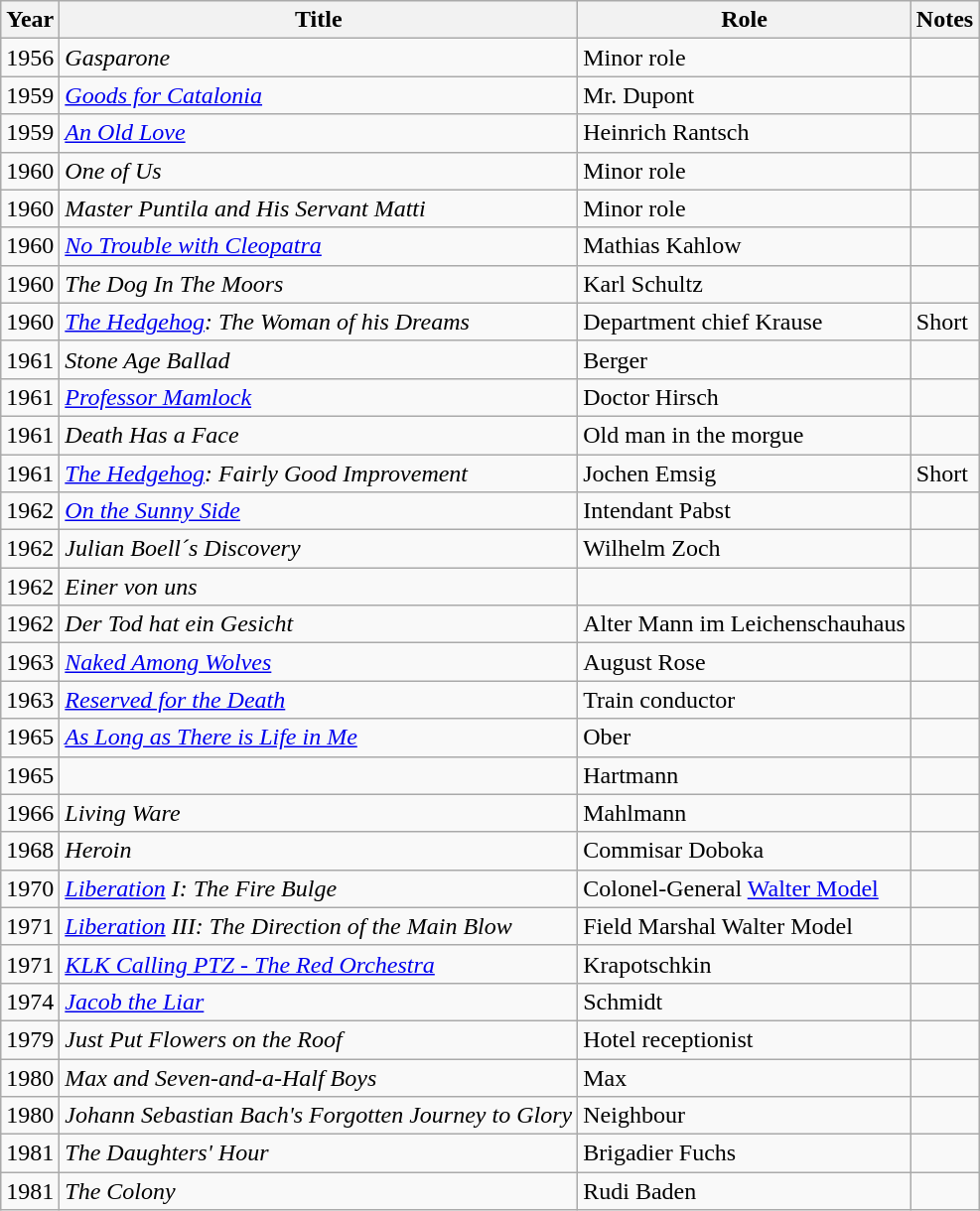<table class="wikitable sortable">
<tr>
<th>Year</th>
<th>Title</th>
<th>Role</th>
<th class="unsortable">Notes</th>
</tr>
<tr>
<td>1956</td>
<td><em>Gasparone</em></td>
<td>Minor role</td>
<td></td>
</tr>
<tr>
<td>1959</td>
<td><em><a href='#'>Goods for Catalonia</a></em></td>
<td>Mr. Dupont</td>
<td></td>
</tr>
<tr>
<td>1959</td>
<td><em><a href='#'>An Old Love</a></em></td>
<td>Heinrich Rantsch</td>
<td></td>
</tr>
<tr>
<td>1960</td>
<td><em>One of Us</em></td>
<td>Minor role</td>
<td></td>
</tr>
<tr>
<td>1960</td>
<td><em>Master Puntila and His Servant Matti </em></td>
<td>Minor role</td>
<td></td>
</tr>
<tr>
<td>1960</td>
<td><em><a href='#'>No Trouble with Cleopatra</a></em></td>
<td>Mathias Kahlow</td>
<td></td>
</tr>
<tr>
<td>1960</td>
<td><em>The Dog In The Moors</em></td>
<td>Karl Schultz</td>
<td></td>
</tr>
<tr>
<td>1960</td>
<td><em><a href='#'>The Hedgehog</a>: The Woman of his Dreams</em></td>
<td>Department chief Krause</td>
<td>Short</td>
</tr>
<tr>
<td>1961</td>
<td><em>Stone Age Ballad</em></td>
<td>Berger</td>
<td></td>
</tr>
<tr>
<td>1961</td>
<td><em><a href='#'>Professor Mamlock</a></em></td>
<td>Doctor Hirsch</td>
<td></td>
</tr>
<tr>
<td>1961</td>
<td><em>Death Has a Face</em></td>
<td>Old man in the morgue</td>
<td></td>
</tr>
<tr>
<td>1961</td>
<td><em><a href='#'>The Hedgehog</a>: Fairly Good Improvement</em></td>
<td>Jochen Emsig</td>
<td>Short</td>
</tr>
<tr>
<td>1962</td>
<td><em><a href='#'>On the Sunny Side</a></em></td>
<td>Intendant Pabst</td>
<td></td>
</tr>
<tr>
<td>1962</td>
<td><em>Julian Boell´s Discovery</em></td>
<td>Wilhelm Zoch</td>
<td></td>
</tr>
<tr>
<td>1962</td>
<td><em>Einer von uns</em></td>
<td></td>
<td></td>
</tr>
<tr>
<td>1962</td>
<td><em>Der Tod hat ein Gesicht</em></td>
<td>Alter Mann im Leichenschauhaus</td>
<td></td>
</tr>
<tr>
<td>1963</td>
<td><em><a href='#'>Naked Among Wolves</a></em></td>
<td>August Rose</td>
<td></td>
</tr>
<tr>
<td>1963</td>
<td><em><a href='#'>Reserved for the Death</a></em></td>
<td>Train conductor</td>
<td></td>
</tr>
<tr>
<td>1965</td>
<td><em><a href='#'>As Long as There is Life in Me</a></em></td>
<td>Ober</td>
<td></td>
</tr>
<tr>
<td>1965</td>
<td><em></em></td>
<td>Hartmann</td>
<td></td>
</tr>
<tr>
<td>1966</td>
<td><em>Living Ware</em></td>
<td>Mahlmann</td>
<td></td>
</tr>
<tr>
<td>1968</td>
<td><em>Heroin</em></td>
<td>Commisar Doboka</td>
<td></td>
</tr>
<tr>
<td>1970</td>
<td><em><a href='#'>Liberation</a> I: The Fire Bulge</em></td>
<td>Colonel-General <a href='#'>Walter Model</a></td>
<td></td>
</tr>
<tr>
<td>1971</td>
<td><em><a href='#'>Liberation</a> III: The Direction of the Main Blow</em></td>
<td>Field Marshal Walter Model</td>
<td></td>
</tr>
<tr>
<td>1971</td>
<td><em><a href='#'>KLK Calling PTZ - The Red Orchestra</a></em></td>
<td>Krapotschkin</td>
<td></td>
</tr>
<tr>
<td>1974</td>
<td><em><a href='#'>Jacob the Liar</a></em></td>
<td>Schmidt</td>
<td></td>
</tr>
<tr>
<td>1979</td>
<td><em>Just Put Flowers on the Roof</em></td>
<td>Hotel receptionist</td>
<td></td>
</tr>
<tr>
<td>1980</td>
<td><em>Max and Seven-and-a-Half Boys</em></td>
<td>Max</td>
<td></td>
</tr>
<tr>
<td>1980</td>
<td><em>Johann Sebastian Bach's Forgotten Journey to Glory</em></td>
<td>Neighbour</td>
<td></td>
</tr>
<tr>
<td>1981</td>
<td><em>The Daughters' Hour</em></td>
<td>Brigadier Fuchs</td>
<td></td>
</tr>
<tr>
<td>1981</td>
<td><em>The Colony</em></td>
<td>Rudi Baden</td>
<td></td>
</tr>
</table>
